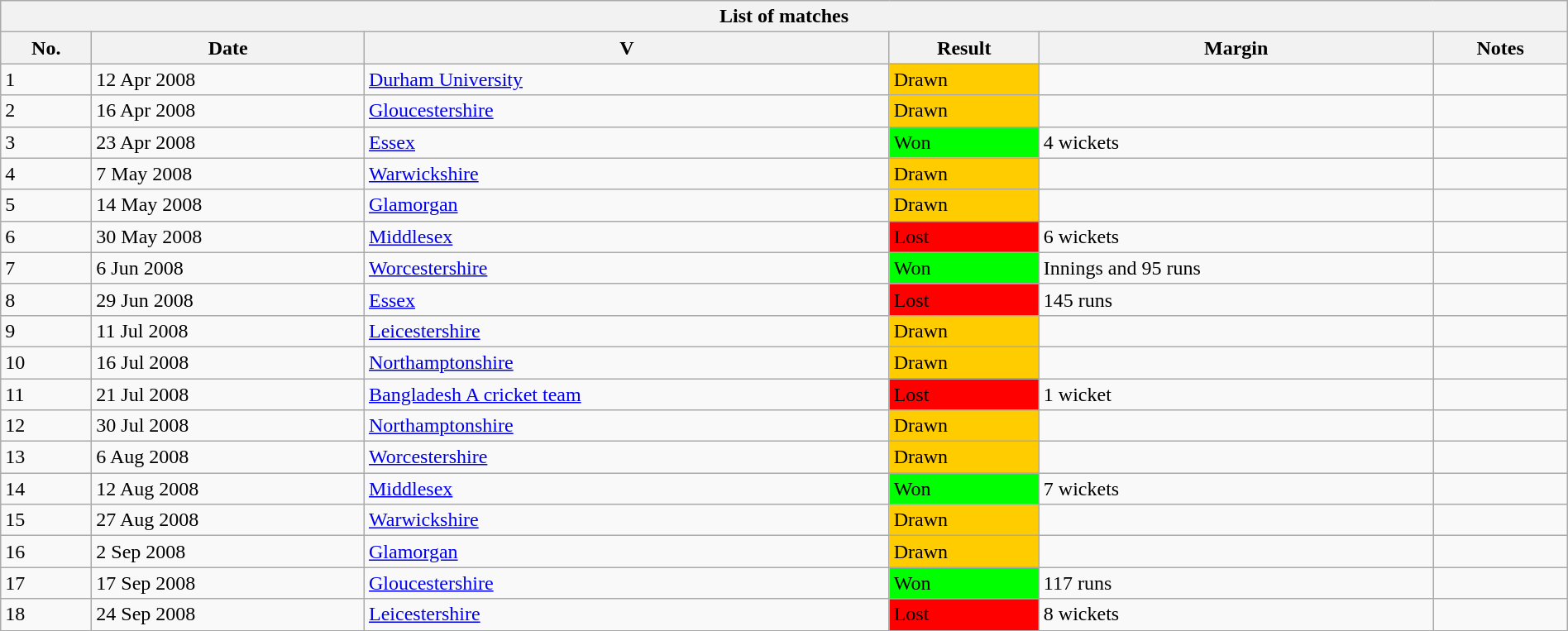<table class="wikitable" width="100%">
<tr>
<th bgcolor="#efefef" colspan=6>List of matches</th>
</tr>
<tr bgcolor="#efefef">
<th>No.</th>
<th>Date</th>
<th>V</th>
<th>Result</th>
<th>Margin</th>
<th>Notes</th>
</tr>
<tr>
<td>1</td>
<td>12 Apr 2008</td>
<td><a href='#'>Durham University</a> <br> </td>
<td bgcolor="#FFCC00">Drawn</td>
<td></td>
<td></td>
</tr>
<tr>
<td>2</td>
<td>16 Apr 2008</td>
<td><a href='#'>Gloucestershire</a> <br> </td>
<td bgcolor="#FFCC00">Drawn</td>
<td></td>
<td></td>
</tr>
<tr>
<td>3</td>
<td>23 Apr 2008</td>
<td><a href='#'>Essex</a>  <br> </td>
<td bgcolor="#00FF00">Won</td>
<td>4 wickets</td>
<td></td>
</tr>
<tr>
<td>4</td>
<td>7 May 2008</td>
<td><a href='#'>Warwickshire</a> <br> </td>
<td bgcolor="#FFCC00">Drawn</td>
<td></td>
<td></td>
</tr>
<tr>
<td>5</td>
<td>14 May 2008</td>
<td><a href='#'>Glamorgan</a> <br> </td>
<td bgcolor="#FFCC00">Drawn</td>
<td></td>
<td></td>
</tr>
<tr>
<td>6</td>
<td>30 May 2008</td>
<td><a href='#'>Middlesex</a>   <br></td>
<td bgcolor="#FF0000">Lost</td>
<td>6 wickets</td>
<td></td>
</tr>
<tr>
<td>7</td>
<td>6 Jun 2008</td>
<td><a href='#'>Worcestershire</a><br></td>
<td bgcolor="#00FF00">Won</td>
<td>Innings and 95 runs</td>
<td></td>
</tr>
<tr>
<td>8</td>
<td>29 Jun 2008</td>
<td><a href='#'>Essex</a>  <br> </td>
<td bgcolor="#FF0000">Lost</td>
<td>145 runs</td>
<td></td>
</tr>
<tr>
<td>9</td>
<td>11 Jul 2008</td>
<td><a href='#'>Leicestershire</a><br> </td>
<td bgcolor="#FFCC00">Drawn</td>
<td></td>
<td></td>
</tr>
<tr>
<td>10</td>
<td>16 Jul 2008</td>
<td><a href='#'>Northamptonshire</a> <br> </td>
<td bgcolor="#FFCC00">Drawn</td>
<td></td>
<td></td>
</tr>
<tr>
<td>11</td>
<td>21 Jul 2008</td>
<td><a href='#'>Bangladesh A cricket team</a><br> </td>
<td bgcolor="#FF0000">Lost</td>
<td>1 wicket</td>
<td></td>
</tr>
<tr>
<td>12</td>
<td>30 Jul 2008</td>
<td><a href='#'>Northamptonshire</a> <br> </td>
<td bgcolor="#FFCC00">Drawn</td>
<td></td>
<td></td>
</tr>
<tr>
<td>13</td>
<td>6 Aug 2008</td>
<td><a href='#'>Worcestershire</a><br></td>
<td bgcolor="#FFCC00">Drawn</td>
<td></td>
<td></td>
</tr>
<tr>
<td>14</td>
<td>12 Aug 2008</td>
<td><a href='#'>Middlesex</a>   <br></td>
<td bgcolor="#00FF00">Won</td>
<td>7 wickets</td>
<td></td>
</tr>
<tr>
<td>15</td>
<td>27 Aug 2008</td>
<td><a href='#'>Warwickshire</a> <br></td>
<td bgcolor="#FFCC00">Drawn</td>
<td></td>
<td></td>
</tr>
<tr>
<td>16</td>
<td>2 Sep 2008</td>
<td><a href='#'>Glamorgan</a> <br> </td>
<td bgcolor="#FFCC00">Drawn</td>
<td></td>
<td></td>
</tr>
<tr>
<td>17</td>
<td>17 Sep 2008</td>
<td><a href='#'>Gloucestershire</a> <br> </td>
<td bgcolor="#00FF00">Won</td>
<td>117 runs</td>
<td></td>
</tr>
<tr>
<td>18</td>
<td>24 Sep 2008</td>
<td><a href='#'>Leicestershire</a><br> </td>
<td bgcolor="#FF0000">Lost</td>
<td>8 wickets</td>
<td></td>
</tr>
<tr>
</tr>
</table>
